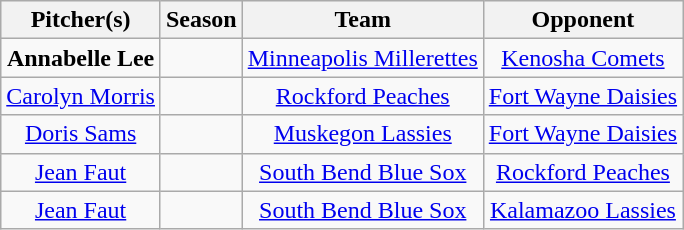<table class="wikitable">
<tr style="background: #F2F2F2;">
<th>Pitcher(s)</th>
<th>Season</th>
<th>Team</th>
<th>Opponent</th>
</tr>
<tr align=center>
<td><strong>Annabelle Lee</strong></td>
<td></td>
<td><a href='#'>Minneapolis Millerettes</a></td>
<td><a href='#'>Kenosha Comets</a></td>
</tr>
<tr align=center>
<td><a href='#'>Carolyn Morris</a></td>
<td></td>
<td><a href='#'>Rockford Peaches</a></td>
<td><a href='#'>Fort Wayne Daisies</a></td>
</tr>
<tr align=center>
<td><a href='#'>Doris Sams</a></td>
<td></td>
<td><a href='#'>Muskegon Lassies</a></td>
<td><a href='#'>Fort Wayne Daisies</a></td>
</tr>
<tr align=center>
<td><a href='#'>Jean Faut</a></td>
<td></td>
<td><a href='#'>South Bend Blue Sox</a></td>
<td><a href='#'>Rockford Peaches</a></td>
</tr>
<tr align=center>
<td><a href='#'>Jean Faut</a></td>
<td></td>
<td><a href='#'>South Bend Blue Sox</a></td>
<td><a href='#'>Kalamazoo Lassies</a></td>
</tr>
</table>
